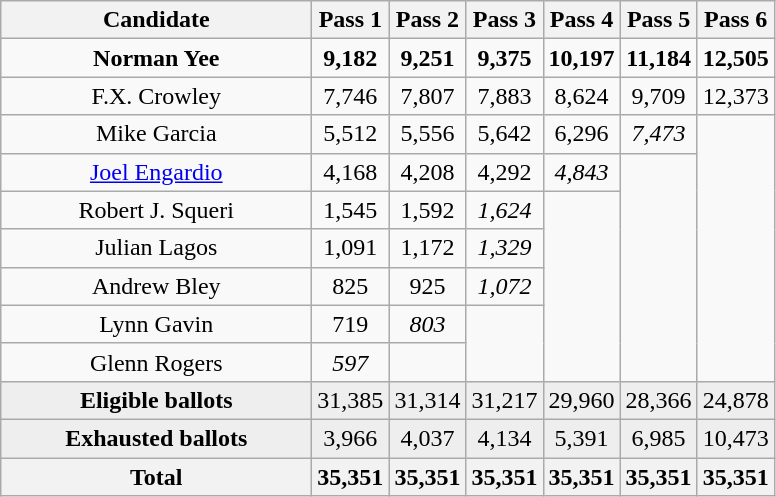<table class="wikitable" style="text-align: center;">
<tr>
<th width="200">Candidate</th>
<th>Pass 1</th>
<th>Pass 2</th>
<th>Pass 3</th>
<th>Pass 4</th>
<th>Pass 5</th>
<th>Pass 6</th>
</tr>
<tr>
<td><strong>Norman Yee</strong></td>
<td><strong>9,182</strong></td>
<td><strong>9,251</strong></td>
<td><strong>9,375</strong></td>
<td><strong>10,197</strong></td>
<td><strong>11,184</strong></td>
<td><strong>12,505</strong></td>
</tr>
<tr>
<td>F.X. Crowley</td>
<td>7,746</td>
<td>7,807</td>
<td>7,883</td>
<td>8,624</td>
<td>9,709</td>
<td>12,373</td>
</tr>
<tr>
<td>Mike Garcia</td>
<td>5,512</td>
<td>5,556</td>
<td>5,642</td>
<td>6,296</td>
<td><em>7,473</em></td>
<td rowspan="7"></td>
</tr>
<tr>
<td><a href='#'>Joel Engardio</a></td>
<td>4,168</td>
<td>4,208</td>
<td>4,292</td>
<td><em>4,843</em></td>
<td rowspan="6"></td>
</tr>
<tr>
<td>Robert J. Squeri</td>
<td>1,545</td>
<td>1,592</td>
<td><em>1,624</em></td>
<td rowspan="5"></td>
</tr>
<tr>
<td>Julian Lagos</td>
<td>1,091</td>
<td>1,172</td>
<td><em>1,329</em></td>
</tr>
<tr>
<td>Andrew Bley</td>
<td>825</td>
<td>925</td>
<td><em>1,072</em></td>
</tr>
<tr>
<td>Lynn Gavin</td>
<td>719</td>
<td><em>803</em></td>
<td rowspan="2"></td>
</tr>
<tr>
<td>Glenn Rogers</td>
<td><em>597</em></td>
<td></td>
</tr>
<tr bgcolor="#EEEEEE">
<td><strong>Eligible ballots</strong></td>
<td>31,385</td>
<td>31,314</td>
<td>31,217</td>
<td>29,960</td>
<td>28,366</td>
<td>24,878</td>
</tr>
<tr bgcolor="#EEEEEE">
<td><strong>Exhausted ballots</strong></td>
<td>3,966</td>
<td>4,037</td>
<td>4,134</td>
<td>5,391</td>
<td>6,985</td>
<td>10,473</td>
</tr>
<tr>
<th scope="row">Total</th>
<th>35,351</th>
<th>35,351</th>
<th>35,351</th>
<th>35,351</th>
<th>35,351</th>
<th>35,351</th>
</tr>
</table>
